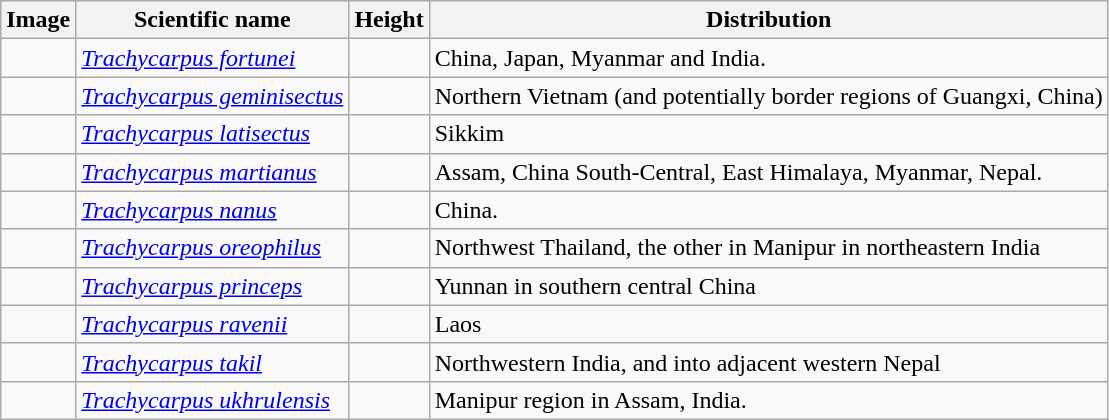<table class="wikitable">
<tr>
<th>Image</th>
<th>Scientific name</th>
<th>Height</th>
<th>Distribution</th>
</tr>
<tr>
<td></td>
<td><em><a href='#'>Trachycarpus fortunei</a></em></td>
<td></td>
<td>China, Japan, Myanmar and India.</td>
</tr>
<tr>
<td></td>
<td><em><a href='#'>Trachycarpus geminisectus</a></em></td>
<td></td>
<td>Northern Vietnam (and potentially border regions of Guangxi, China)</td>
</tr>
<tr>
<td></td>
<td><em><a href='#'>Trachycarpus latisectus</a></em></td>
<td></td>
<td>Sikkim</td>
</tr>
<tr>
<td></td>
<td><em><a href='#'>Trachycarpus martianus</a></em></td>
<td></td>
<td>Assam, China South-Central, East Himalaya, Myanmar, Nepal.</td>
</tr>
<tr>
<td></td>
<td><em><a href='#'>Trachycarpus nanus</a></em></td>
<td></td>
<td>China.</td>
</tr>
<tr>
<td></td>
<td><em><a href='#'>Trachycarpus oreophilus</a></em></td>
<td></td>
<td>Northwest Thailand, the other in Manipur in northeastern India</td>
</tr>
<tr>
<td></td>
<td><em><a href='#'>Trachycarpus princeps</a></em></td>
<td></td>
<td>Yunnan in southern central China</td>
</tr>
<tr>
<td></td>
<td><em><a href='#'>Trachycarpus ravenii</a></em></td>
<td></td>
<td>Laos</td>
</tr>
<tr>
<td></td>
<td><em><a href='#'>Trachycarpus takil</a></em></td>
<td></td>
<td>Northwestern India, and into adjacent western Nepal</td>
</tr>
<tr>
<td></td>
<td><em><a href='#'>Trachycarpus ukhrulensis</a></em></td>
<td></td>
<td>Manipur region in Assam, India.</td>
</tr>
</table>
